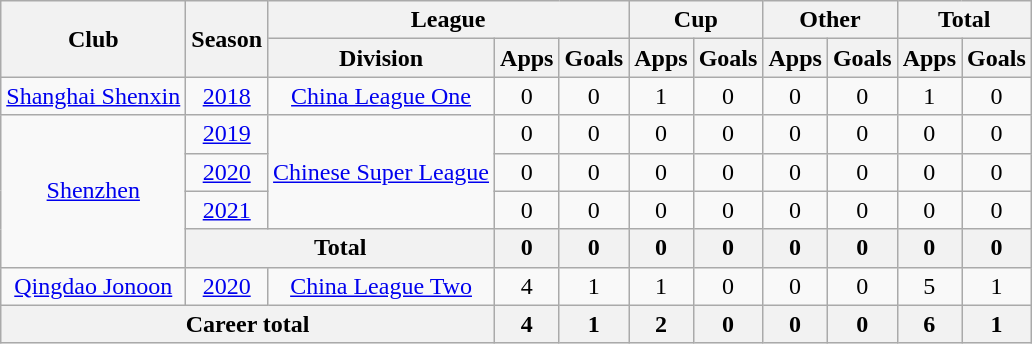<table class="wikitable" style="text-align: center">
<tr>
<th rowspan="2">Club</th>
<th rowspan="2">Season</th>
<th colspan="3">League</th>
<th colspan="2">Cup</th>
<th colspan="2">Other</th>
<th colspan="2">Total</th>
</tr>
<tr>
<th>Division</th>
<th>Apps</th>
<th>Goals</th>
<th>Apps</th>
<th>Goals</th>
<th>Apps</th>
<th>Goals</th>
<th>Apps</th>
<th>Goals</th>
</tr>
<tr>
<td><a href='#'>Shanghai Shenxin</a></td>
<td><a href='#'>2018</a></td>
<td><a href='#'>China League One</a></td>
<td>0</td>
<td>0</td>
<td>1</td>
<td>0</td>
<td>0</td>
<td>0</td>
<td>1</td>
<td>0</td>
</tr>
<tr>
<td rowspan="4"><a href='#'>Shenzhen</a></td>
<td><a href='#'>2019</a></td>
<td rowspan="3"><a href='#'>Chinese Super League</a></td>
<td>0</td>
<td>0</td>
<td>0</td>
<td>0</td>
<td>0</td>
<td>0</td>
<td>0</td>
<td>0</td>
</tr>
<tr>
<td><a href='#'>2020</a></td>
<td>0</td>
<td>0</td>
<td>0</td>
<td>0</td>
<td>0</td>
<td>0</td>
<td>0</td>
<td>0</td>
</tr>
<tr>
<td><a href='#'>2021</a></td>
<td>0</td>
<td>0</td>
<td>0</td>
<td>0</td>
<td>0</td>
<td>0</td>
<td>0</td>
<td>0</td>
</tr>
<tr>
<th colspan=2>Total</th>
<th>0</th>
<th>0</th>
<th>0</th>
<th>0</th>
<th>0</th>
<th>0</th>
<th>0</th>
<th>0</th>
</tr>
<tr>
<td><a href='#'>Qingdao Jonoon</a></td>
<td><a href='#'>2020</a></td>
<td><a href='#'>China League Two</a></td>
<td>4</td>
<td>1</td>
<td>1</td>
<td>0</td>
<td>0</td>
<td>0</td>
<td>5</td>
<td>1</td>
</tr>
<tr>
<th colspan=3>Career total</th>
<th>4</th>
<th>1</th>
<th>2</th>
<th>0</th>
<th>0</th>
<th>0</th>
<th>6</th>
<th>1</th>
</tr>
</table>
